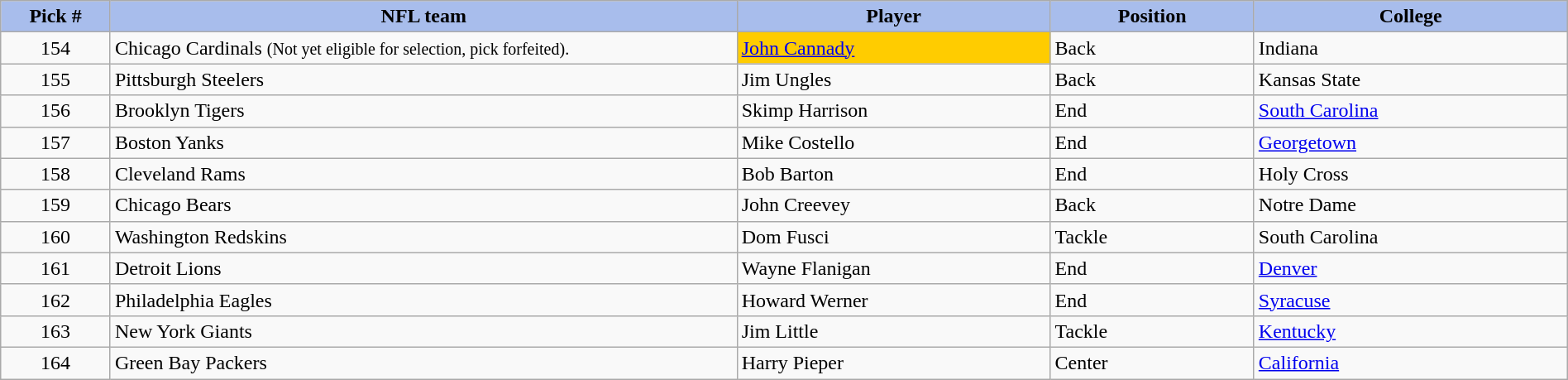<table class="wikitable sortable sortable" style="width: 100%">
<tr>
<th style="background:#A8BDEC;" width=7%>Pick #</th>
<th width=40% style="background:#A8BDEC;">NFL team</th>
<th width=20% style="background:#A8BDEC;">Player</th>
<th width=13% style="background:#A8BDEC;">Position</th>
<th style="background:#A8BDEC;">College</th>
</tr>
<tr>
<td align=center>154</td>
<td>Chicago Cardinals <small>(Not yet eligible for selection, pick forfeited).</small></td>
<td bgcolor="#FFCC00"><a href='#'>John Cannady</a></td>
<td>Back</td>
<td>Indiana</td>
</tr>
<tr>
<td align=center>155</td>
<td>Pittsburgh Steelers</td>
<td>Jim Ungles</td>
<td>Back</td>
<td>Kansas State</td>
</tr>
<tr>
<td align=center>156</td>
<td>Brooklyn Tigers</td>
<td>Skimp Harrison</td>
<td>End</td>
<td><a href='#'>South Carolina</a></td>
</tr>
<tr>
<td align=center>157</td>
<td>Boston Yanks</td>
<td>Mike Costello</td>
<td>End</td>
<td><a href='#'>Georgetown</a></td>
</tr>
<tr>
<td align=center>158</td>
<td>Cleveland Rams</td>
<td>Bob Barton</td>
<td>End</td>
<td>Holy Cross</td>
</tr>
<tr>
<td align=center>159</td>
<td>Chicago Bears</td>
<td>John Creevey</td>
<td>Back</td>
<td>Notre Dame</td>
</tr>
<tr>
<td align=center>160</td>
<td>Washington Redskins</td>
<td>Dom Fusci</td>
<td>Tackle</td>
<td>South Carolina</td>
</tr>
<tr>
<td align=center>161</td>
<td>Detroit Lions</td>
<td>Wayne Flanigan</td>
<td>End</td>
<td><a href='#'>Denver</a></td>
</tr>
<tr>
<td align=center>162</td>
<td>Philadelphia Eagles</td>
<td>Howard Werner</td>
<td>End</td>
<td><a href='#'>Syracuse</a></td>
</tr>
<tr>
<td align=center>163</td>
<td>New York Giants</td>
<td>Jim Little</td>
<td>Tackle</td>
<td><a href='#'>Kentucky</a></td>
</tr>
<tr>
<td align=center>164</td>
<td>Green Bay Packers</td>
<td>Harry Pieper</td>
<td>Center</td>
<td><a href='#'>California</a></td>
</tr>
</table>
